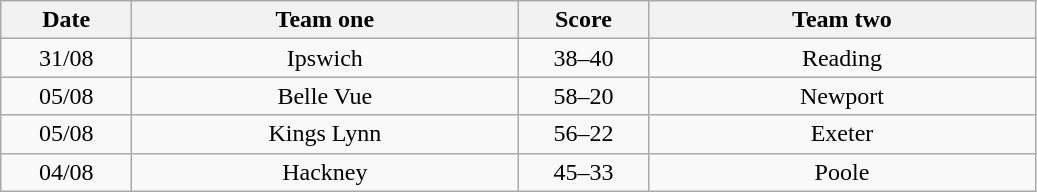<table class="wikitable" style="text-align: center">
<tr>
<th width=80>Date</th>
<th width=250>Team one</th>
<th width=80>Score</th>
<th width=250>Team two</th>
</tr>
<tr>
<td>31/08</td>
<td>Ipswich</td>
<td>38–40</td>
<td>Reading</td>
</tr>
<tr>
<td>05/08</td>
<td>Belle Vue</td>
<td>58–20</td>
<td>Newport</td>
</tr>
<tr>
<td>05/08</td>
<td>Kings Lynn</td>
<td>56–22</td>
<td>Exeter</td>
</tr>
<tr>
<td>04/08</td>
<td>Hackney</td>
<td>45–33</td>
<td>Poole</td>
</tr>
</table>
